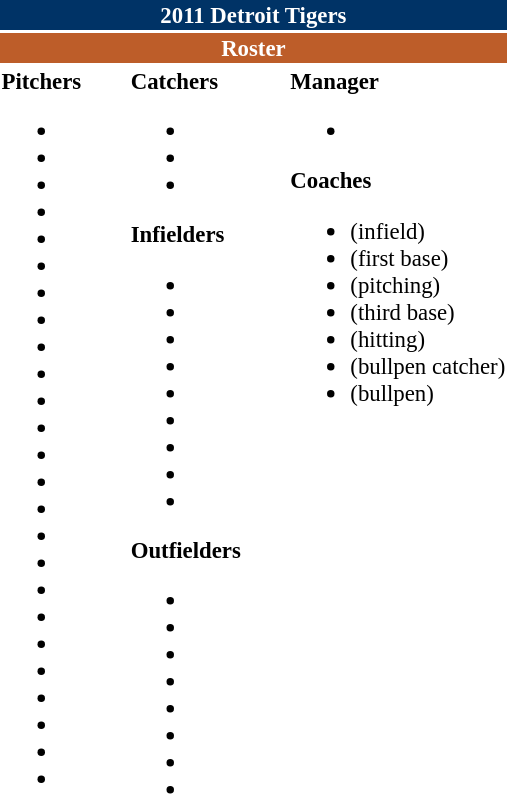<table class="toccolours" style="font-size: 95%;">
<tr>
<th colspan="10" style="background-color: #003366; color: white; text-align: center;">2011 Detroit Tigers</th>
</tr>
<tr>
<td colspan="10" style="background-color: #bd5d29; color: white; text-align: center;"><strong>Roster</strong></td>
</tr>
<tr>
<td valign="top"><strong>Pitchers</strong><br><ul><li></li><li></li><li></li><li></li><li></li><li></li><li></li><li></li><li></li><li></li><li></li><li></li><li></li><li></li><li></li><li></li><li></li><li></li><li></li><li></li><li></li><li></li><li></li><li></li><li></li></ul></td>
<td width="25px"></td>
<td valign="top"><strong>Catchers</strong><br><ul><li></li><li></li><li></li></ul><strong>Infielders</strong><ul><li></li><li></li><li></li><li></li><li></li><li></li><li></li><li></li><li></li></ul><strong>Outfielders</strong><ul><li></li><li></li><li></li><li></li><li></li><li></li><li></li><li></li></ul></td>
<td width="25px"></td>
<td valign="top"><strong>Manager</strong><br><ul><li></li></ul><strong>Coaches</strong><ul><li> (infield)</li><li> (first base)</li><li> (pitching)</li><li> (third base)</li><li> (hitting)</li><li> (bullpen catcher)</li><li> (bullpen)</li></ul></td>
</tr>
<tr>
</tr>
</table>
